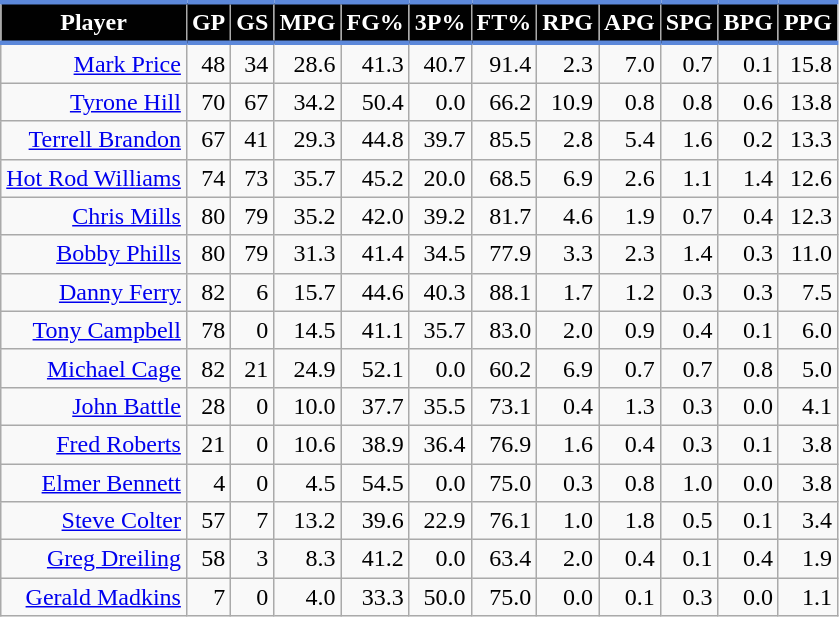<table class="wikitable sortable" style="text-align:right;">
<tr>
<th style="background:#010101; color:#FFFFFF; border-top:#5C88DA 3px solid; border-bottom:#5C88DA 3px solid;">Player</th>
<th style="background:#010101; color:#FFFFFF; border-top:#5C88DA 3px solid; border-bottom:#5C88DA 3px solid;">GP</th>
<th style="background:#010101; color:#FFFFFF; border-top:#5C88DA 3px solid; border-bottom:#5C88DA 3px solid;">GS</th>
<th style="background:#010101; color:#FFFFFF; border-top:#5C88DA 3px solid; border-bottom:#5C88DA 3px solid;">MPG</th>
<th style="background:#010101; color:#FFFFFF; border-top:#5C88DA 3px solid; border-bottom:#5C88DA 3px solid;">FG%</th>
<th style="background:#010101; color:#FFFFFF; border-top:#5C88DA 3px solid; border-bottom:#5C88DA 3px solid;">3P%</th>
<th style="background:#010101; color:#FFFFFF; border-top:#5C88DA 3px solid; border-bottom:#5C88DA 3px solid;">FT%</th>
<th style="background:#010101; color:#FFFFFF; border-top:#5C88DA 3px solid; border-bottom:#5C88DA 3px solid;">RPG</th>
<th style="background:#010101; color:#FFFFFF; border-top:#5C88DA 3px solid; border-bottom:#5C88DA 3px solid;">APG</th>
<th style="background:#010101; color:#FFFFFF; border-top:#5C88DA 3px solid; border-bottom:#5C88DA 3px solid;">SPG</th>
<th style="background:#010101; color:#FFFFFF; border-top:#5C88DA 3px solid; border-bottom:#5C88DA 3px solid;">BPG</th>
<th style="background:#010101; color:#FFFFFF; border-top:#5C88DA 3px solid; border-bottom:#5C88DA 3px solid;">PPG</th>
</tr>
<tr>
<td><a href='#'>Mark Price</a></td>
<td>48</td>
<td>34</td>
<td>28.6</td>
<td>41.3</td>
<td>40.7</td>
<td>91.4</td>
<td>2.3</td>
<td>7.0</td>
<td>0.7</td>
<td>0.1</td>
<td>15.8</td>
</tr>
<tr>
<td><a href='#'>Tyrone Hill</a></td>
<td>70</td>
<td>67</td>
<td>34.2</td>
<td>50.4</td>
<td>0.0</td>
<td>66.2</td>
<td>10.9</td>
<td>0.8</td>
<td>0.8</td>
<td>0.6</td>
<td>13.8</td>
</tr>
<tr>
<td><a href='#'>Terrell Brandon</a></td>
<td>67</td>
<td>41</td>
<td>29.3</td>
<td>44.8</td>
<td>39.7</td>
<td>85.5</td>
<td>2.8</td>
<td>5.4</td>
<td>1.6</td>
<td>0.2</td>
<td>13.3</td>
</tr>
<tr>
<td><a href='#'>Hot Rod Williams</a></td>
<td>74</td>
<td>73</td>
<td>35.7</td>
<td>45.2</td>
<td>20.0</td>
<td>68.5</td>
<td>6.9</td>
<td>2.6</td>
<td>1.1</td>
<td>1.4</td>
<td>12.6</td>
</tr>
<tr>
<td><a href='#'>Chris Mills</a></td>
<td>80</td>
<td>79</td>
<td>35.2</td>
<td>42.0</td>
<td>39.2</td>
<td>81.7</td>
<td>4.6</td>
<td>1.9</td>
<td>0.7</td>
<td>0.4</td>
<td>12.3</td>
</tr>
<tr>
<td><a href='#'>Bobby Phills</a></td>
<td>80</td>
<td>79</td>
<td>31.3</td>
<td>41.4</td>
<td>34.5</td>
<td>77.9</td>
<td>3.3</td>
<td>2.3</td>
<td>1.4</td>
<td>0.3</td>
<td>11.0</td>
</tr>
<tr>
<td><a href='#'>Danny Ferry</a></td>
<td>82</td>
<td>6</td>
<td>15.7</td>
<td>44.6</td>
<td>40.3</td>
<td>88.1</td>
<td>1.7</td>
<td>1.2</td>
<td>0.3</td>
<td>0.3</td>
<td>7.5</td>
</tr>
<tr>
<td><a href='#'>Tony Campbell</a></td>
<td>78</td>
<td>0</td>
<td>14.5</td>
<td>41.1</td>
<td>35.7</td>
<td>83.0</td>
<td>2.0</td>
<td>0.9</td>
<td>0.4</td>
<td>0.1</td>
<td>6.0</td>
</tr>
<tr>
<td><a href='#'>Michael Cage</a></td>
<td>82</td>
<td>21</td>
<td>24.9</td>
<td>52.1</td>
<td>0.0</td>
<td>60.2</td>
<td>6.9</td>
<td>0.7</td>
<td>0.7</td>
<td>0.8</td>
<td>5.0</td>
</tr>
<tr>
<td><a href='#'>John Battle</a></td>
<td>28</td>
<td>0</td>
<td>10.0</td>
<td>37.7</td>
<td>35.5</td>
<td>73.1</td>
<td>0.4</td>
<td>1.3</td>
<td>0.3</td>
<td>0.0</td>
<td>4.1</td>
</tr>
<tr>
<td><a href='#'>Fred Roberts</a></td>
<td>21</td>
<td>0</td>
<td>10.6</td>
<td>38.9</td>
<td>36.4</td>
<td>76.9</td>
<td>1.6</td>
<td>0.4</td>
<td>0.3</td>
<td>0.1</td>
<td>3.8</td>
</tr>
<tr>
<td><a href='#'>Elmer Bennett</a></td>
<td>4</td>
<td>0</td>
<td>4.5</td>
<td>54.5</td>
<td>0.0</td>
<td>75.0</td>
<td>0.3</td>
<td>0.8</td>
<td>1.0</td>
<td>0.0</td>
<td>3.8</td>
</tr>
<tr>
<td><a href='#'>Steve Colter</a></td>
<td>57</td>
<td>7</td>
<td>13.2</td>
<td>39.6</td>
<td>22.9</td>
<td>76.1</td>
<td>1.0</td>
<td>1.8</td>
<td>0.5</td>
<td>0.1</td>
<td>3.4</td>
</tr>
<tr>
<td><a href='#'>Greg Dreiling</a></td>
<td>58</td>
<td>3</td>
<td>8.3</td>
<td>41.2</td>
<td>0.0</td>
<td>63.4</td>
<td>2.0</td>
<td>0.4</td>
<td>0.1</td>
<td>0.4</td>
<td>1.9</td>
</tr>
<tr>
<td><a href='#'>Gerald Madkins</a></td>
<td>7</td>
<td>0</td>
<td>4.0</td>
<td>33.3</td>
<td>50.0</td>
<td>75.0</td>
<td>0.0</td>
<td>0.1</td>
<td>0.3</td>
<td>0.0</td>
<td>1.1</td>
</tr>
</table>
